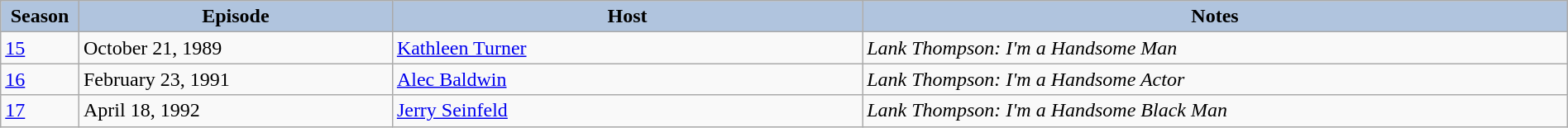<table class="wikitable" style="width:100%;">
<tr>
<th style="background:#B0C4DE;" width="5%">Season</th>
<th style="background:#B0C4DE;" width="20%">Episode</th>
<th style="background:#B0C4DE;" width="30%">Host</th>
<th style="background:#B0C4DE;" width="45%">Notes</th>
</tr>
<tr>
<td><a href='#'>15</a></td>
<td>October 21, 1989</td>
<td><a href='#'>Kathleen Turner</a></td>
<td><em>Lank Thompson: I'm a Handsome Man</em></td>
</tr>
<tr>
<td><a href='#'>16</a></td>
<td>February 23, 1991</td>
<td><a href='#'>Alec Baldwin</a></td>
<td><em>Lank Thompson: I'm a Handsome Actor</em></td>
</tr>
<tr>
<td><a href='#'>17</a></td>
<td>April 18, 1992</td>
<td><a href='#'>Jerry Seinfeld</a></td>
<td><em>Lank Thompson: I'm a Handsome Black Man</em></td>
</tr>
</table>
